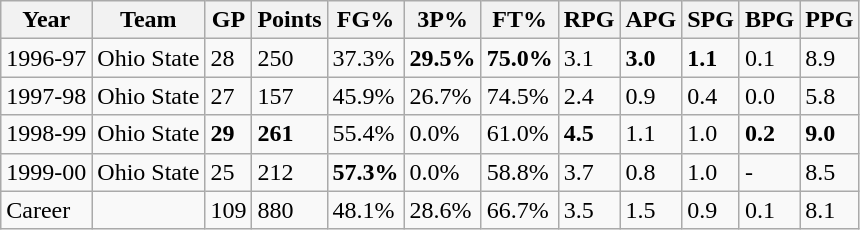<table class="wikitable">
<tr>
<th>Year</th>
<th>Team</th>
<th>GP</th>
<th>Points</th>
<th>FG%</th>
<th>3P%</th>
<th>FT%</th>
<th>RPG</th>
<th>APG</th>
<th>SPG</th>
<th>BPG</th>
<th>PPG</th>
</tr>
<tr>
<td>1996-97</td>
<td>Ohio State</td>
<td>28</td>
<td>250</td>
<td>37.3%</td>
<td><strong>29.5%</strong></td>
<td><strong>75.0%</strong></td>
<td>3.1</td>
<td><strong>3.0</strong></td>
<td><strong>1.1</strong></td>
<td>0.1</td>
<td>8.9</td>
</tr>
<tr>
<td>1997-98</td>
<td>Ohio State</td>
<td>27</td>
<td>157</td>
<td>45.9%</td>
<td>26.7%</td>
<td>74.5%</td>
<td>2.4</td>
<td>0.9</td>
<td>0.4</td>
<td>0.0</td>
<td>5.8</td>
</tr>
<tr>
<td>1998-99</td>
<td>Ohio State</td>
<td><strong>29</strong></td>
<td><strong>261</strong></td>
<td>55.4%</td>
<td>0.0%</td>
<td>61.0%</td>
<td><strong>4.5</strong></td>
<td>1.1</td>
<td>1.0</td>
<td><strong>0.2</strong></td>
<td><strong>9.0</strong></td>
</tr>
<tr>
<td>1999-00</td>
<td>Ohio State</td>
<td>25</td>
<td>212</td>
<td><strong>57.3%</strong></td>
<td>0.0%</td>
<td>58.8%</td>
<td>3.7</td>
<td>0.8</td>
<td>1.0</td>
<td>-</td>
<td>8.5</td>
</tr>
<tr>
<td>Career</td>
<td></td>
<td>109</td>
<td>880</td>
<td>48.1%</td>
<td>28.6%</td>
<td>66.7%</td>
<td>3.5</td>
<td>1.5</td>
<td>0.9</td>
<td>0.1</td>
<td>8.1</td>
</tr>
</table>
